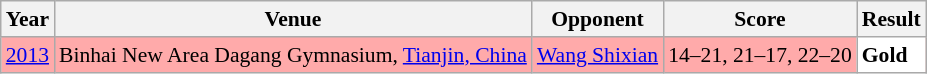<table class="sortable wikitable" style="font-size: 90%;">
<tr>
<th>Year</th>
<th>Venue</th>
<th>Opponent</th>
<th>Score</th>
<th>Result</th>
</tr>
<tr style="background:#FFAAAA">
<td align="center"><a href='#'>2013</a></td>
<td align="left">Binhai New Area Dagang Gymnasium, <a href='#'>Tianjin, China</a></td>
<td align="left"> <a href='#'>Wang Shixian</a></td>
<td align="left">14–21, 21–17, 22–20</td>
<td style="text-align:left; background:white"> <strong>Gold</strong></td>
</tr>
</table>
